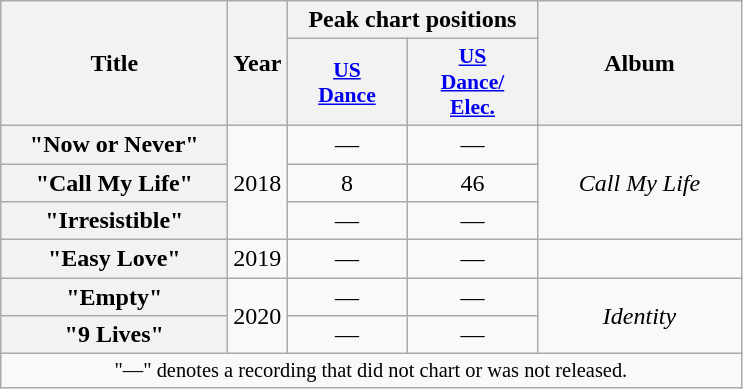<table class="wikitable plainrowheaders" style="text-align:center;">
<tr>
<th rowspan="2" style="width:9em;">Title</th>
<th rowspan="2" style="width:1em;">Year</th>
<th colspan="2" style="width:10em;">Peak chart positions</th>
<th rowspan="2" style="width:8em;">Album</th>
</tr>
<tr>
<th scope="col" style="width:2em;font-size:90%;"><a href='#'>US<br>Dance</a><br></th>
<th scope="col" style="width:2em;font-size:90%;"><a href='#'>US<br>Dance/<br>Elec.</a><br></th>
</tr>
<tr>
<th scope="row">"Now or Never"</th>
<td rowspan="3">2018</td>
<td>—</td>
<td>—</td>
<td rowspan="3"><em>Call My Life</em></td>
</tr>
<tr>
<th scope="row">"Call My Life"</th>
<td>8</td>
<td>46</td>
</tr>
<tr>
<th scope="row">"Irresistible"</th>
<td>—</td>
<td>—</td>
</tr>
<tr>
<th scope="row">"Easy Love"</th>
<td>2019</td>
<td>—</td>
<td>—</td>
<td></td>
</tr>
<tr>
<th scope="row">"Empty"</th>
<td rowspan="2">2020</td>
<td>—</td>
<td>—</td>
<td rowspan="2"><em>Identity</em></td>
</tr>
<tr>
<th scope="row">"9 Lives"</th>
<td>—</td>
<td>—</td>
</tr>
<tr>
<td colspan="5" style="font-size:85%">"—" denotes a recording that did not chart or was not released.</td>
</tr>
</table>
